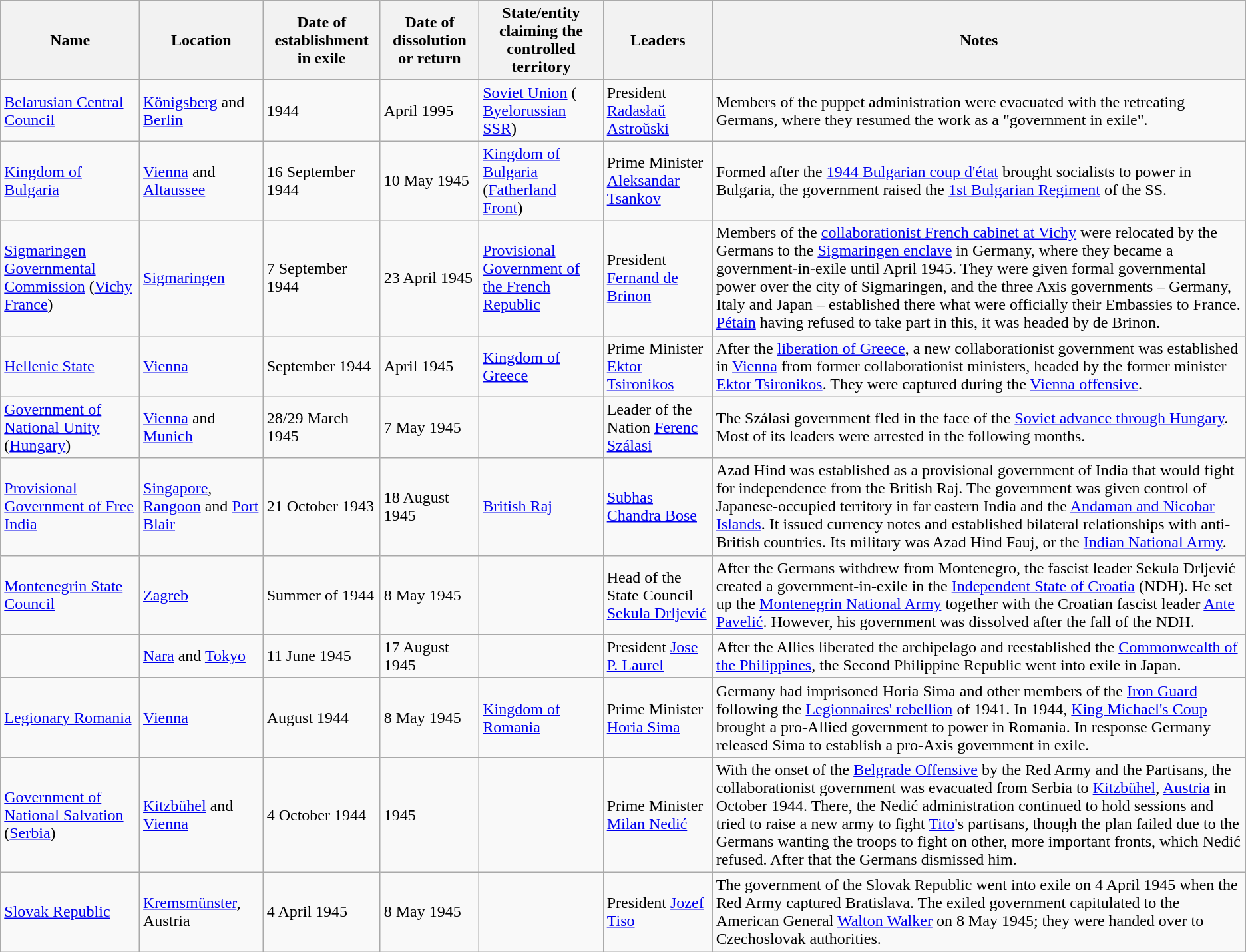<table class="wikitable">
<tr>
<th>Name</th>
<th>Location</th>
<th>Date of establishment in exile</th>
<th>Date of dissolution or return</th>
<th>State/entity claiming the controlled territory</th>
<th>Leaders</th>
<th>Notes</th>
</tr>
<tr>
<td> <a href='#'>Belarusian Central Council</a></td>
<td><a href='#'>Königsberg</a> and <a href='#'>Berlin</a></td>
<td>1944</td>
<td>April 1995</td>
<td> <a href='#'>Soviet Union</a> ( <a href='#'>Byelorussian SSR</a>)</td>
<td>President <a href='#'>Radasłaŭ Astroŭski</a></td>
<td>Members of the puppet administration were evacuated with the retreating Germans, where they resumed the work as a "government in exile".</td>
</tr>
<tr>
<td> <a href='#'>Kingdom of Bulgaria</a></td>
<td><a href='#'>Vienna</a> and <a href='#'>Altaussee</a></td>
<td>16 September 1944</td>
<td>10 May 1945</td>
<td> <a href='#'>Kingdom of Bulgaria</a> (<a href='#'>Fatherland Front</a>)</td>
<td>Prime Minister <a href='#'>Aleksandar Tsankov</a></td>
<td>Formed after the <a href='#'>1944 Bulgarian coup d'état</a> brought socialists to power in Bulgaria, the government raised the <a href='#'>1st Bulgarian Regiment</a> of the SS.</td>
</tr>
<tr>
<td> <a href='#'>Sigmaringen Governmental Commission</a> (<a href='#'>Vichy France</a>)</td>
<td><a href='#'>Sigmaringen</a></td>
<td>7 September 1944</td>
<td>23 April 1945</td>
<td> <a href='#'>Provisional Government of the French Republic</a></td>
<td>President <a href='#'>Fernand de Brinon</a></td>
<td>Members of the <a href='#'>collaborationist French cabinet at Vichy</a> were relocated by the Germans to the <a href='#'>Sigmaringen enclave</a> in Germany, where they became a government-in-exile until April 1945. They were given formal governmental power over the city of Sigmaringen, and the three Axis governments – Germany, Italy and Japan – established there what were officially their Embassies to France. <a href='#'>Pétain</a> having refused to take part in this, it was headed by de Brinon.</td>
</tr>
<tr>
<td> <a href='#'>Hellenic State</a></td>
<td><a href='#'>Vienna</a></td>
<td>September 1944</td>
<td>April 1945</td>
<td> <a href='#'>Kingdom of Greece</a></td>
<td>Prime Minister <a href='#'>Ektor Tsironikos</a></td>
<td>After the <a href='#'>liberation of Greece</a>, a new collaborationist government was established in <a href='#'>Vienna</a> from former collaborationist ministers, headed by the former minister <a href='#'>Ektor Tsironikos</a>. They were captured during the <a href='#'>Vienna offensive</a>.</td>
</tr>
<tr>
<td> <a href='#'>Government of National Unity</a> (<a href='#'>Hungary</a>)</td>
<td><a href='#'>Vienna</a> and <a href='#'>Munich</a></td>
<td>28/29 March 1945</td>
<td>7 May 1945</td>
<td></td>
<td>Leader of the Nation <a href='#'>Ferenc Szálasi</a></td>
<td>The Szálasi government fled in the face of the <a href='#'>Soviet advance through Hungary</a>. Most of its leaders were arrested in the following months.</td>
</tr>
<tr>
<td> <a href='#'>Provisional Government of Free India</a></td>
<td><a href='#'>Singapore</a>, <a href='#'>Rangoon</a> and <a href='#'>Port Blair</a></td>
<td>21 October 1943</td>
<td>18 August 1945</td>
<td> <a href='#'>British Raj</a></td>
<td><a href='#'>Subhas Chandra Bose</a></td>
<td>Azad Hind was established as a provisional government of India that would fight for independence from the British Raj. The government was given control of Japanese-occupied territory in far eastern India and the <a href='#'>Andaman and Nicobar Islands</a>. It issued currency notes and established bilateral relationships with anti-British countries. Its military was Azad Hind Fauj, or the <a href='#'>Indian National Army</a>.</td>
</tr>
<tr>
<td> <a href='#'>Montenegrin State Council</a></td>
<td><a href='#'>Zagreb</a></td>
<td>Summer of 1944</td>
<td>8 May 1945</td>
<td></td>
<td>Head of the State Council <a href='#'>Sekula Drljević</a></td>
<td>After the Germans withdrew from Montenegro, the fascist leader Sekula Drljević created a government-in-exile in the <a href='#'>Independent State of Croatia</a> (NDH). He set up the <a href='#'>Montenegrin National Army</a> together with the Croatian fascist leader <a href='#'>Ante Pavelić</a>. However, his government was dissolved after the fall of the NDH.</td>
</tr>
<tr>
<td></td>
<td><a href='#'>Nara</a> and <a href='#'>Tokyo</a></td>
<td>11 June 1945</td>
<td>17 August 1945</td>
<td></td>
<td>President <a href='#'>Jose P. Laurel</a></td>
<td>After the Allies liberated the archipelago and reestablished the <a href='#'>Commonwealth of the Philippines</a>, the Second Philippine Republic went into exile in Japan.</td>
</tr>
<tr>
<td> <a href='#'>Legionary Romania</a></td>
<td><a href='#'>Vienna</a></td>
<td>August 1944</td>
<td>8 May 1945</td>
<td> <a href='#'>Kingdom of Romania</a></td>
<td>Prime Minister <a href='#'>Horia Sima</a></td>
<td>Germany had imprisoned Horia Sima and other members of the <a href='#'>Iron Guard</a> following the <a href='#'>Legionnaires' rebellion</a> of 1941. In 1944, <a href='#'>King Michael's Coup</a> brought a pro-Allied government to power in Romania. In response Germany released Sima to establish a pro-Axis government in exile.</td>
</tr>
<tr>
<td> <a href='#'>Government of National Salvation</a> (<a href='#'>Serbia</a>)</td>
<td><a href='#'>Kitzbühel</a> and <a href='#'>Vienna</a></td>
<td>4 October 1944</td>
<td>1945</td>
<td></td>
<td>Prime Minister <a href='#'>Milan Nedić</a></td>
<td>With the onset of the <a href='#'>Belgrade Offensive</a> by the Red Army and the Partisans, the collaborationist government was evacuated from Serbia to <a href='#'>Kitzbühel</a>, <a href='#'>Austria</a> in October 1944. There, the Nedić administration continued to hold sessions and tried to raise a new army to fight <a href='#'>Tito</a>'s partisans, though the plan failed due to the Germans wanting the troops to fight on other, more important fronts, which Nedić refused. After that the Germans dismissed him.</td>
</tr>
<tr>
<td> <a href='#'>Slovak Republic</a></td>
<td><a href='#'>Kremsmünster</a>, Austria</td>
<td>4 April 1945</td>
<td>8 May 1945</td>
<td></td>
<td>President <a href='#'>Jozef Tiso</a></td>
<td>The government of the Slovak Republic went into exile on 4 April 1945 when the Red Army captured Bratislava. The exiled government capitulated to the American General <a href='#'>Walton Walker</a> on 8 May 1945; they were handed over to Czechoslovak authorities.</td>
</tr>
</table>
